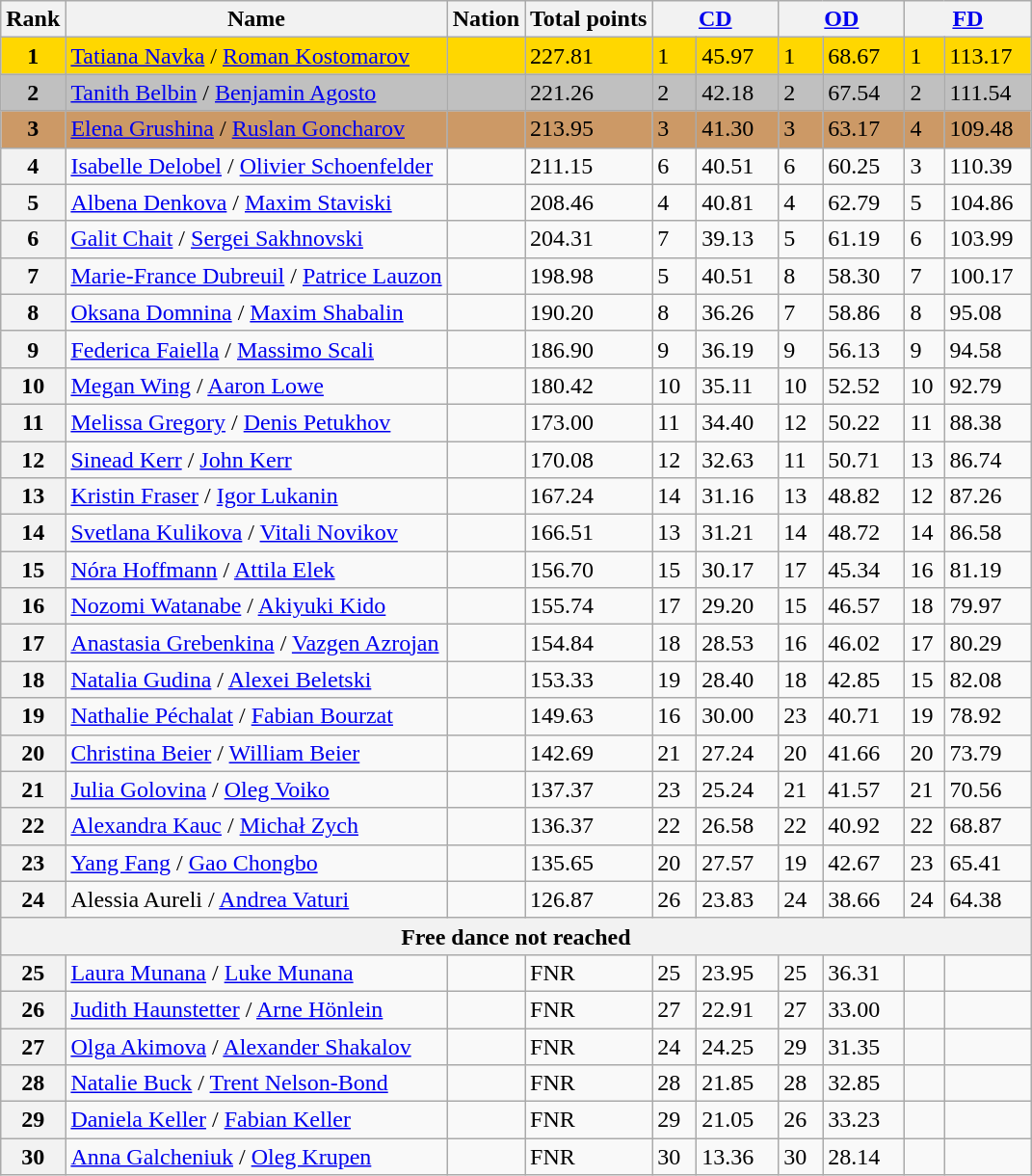<table class="wikitable">
<tr>
<th>Rank</th>
<th>Name</th>
<th>Nation</th>
<th>Total points</th>
<th colspan="2" width="80px"><a href='#'>CD</a></th>
<th colspan="2" width="80px"><a href='#'>OD</a></th>
<th colspan="2" width="80px"><a href='#'>FD</a></th>
</tr>
<tr bgcolor=gold>
<td align=center><strong>1</strong></td>
<td><a href='#'>Tatiana Navka</a> / <a href='#'>Roman Kostomarov</a></td>
<td></td>
<td>227.81</td>
<td>1</td>
<td>45.97</td>
<td>1</td>
<td>68.67</td>
<td>1</td>
<td>113.17</td>
</tr>
<tr bgcolor=silver>
<td align=center><strong>2</strong></td>
<td><a href='#'>Tanith Belbin</a> / <a href='#'>Benjamin Agosto</a></td>
<td></td>
<td>221.26</td>
<td>2</td>
<td>42.18</td>
<td>2</td>
<td>67.54</td>
<td>2</td>
<td>111.54</td>
</tr>
<tr bgcolor=cc9966>
<td align=center><strong>3</strong></td>
<td><a href='#'>Elena Grushina</a> / <a href='#'>Ruslan Goncharov</a></td>
<td></td>
<td>213.95</td>
<td>3</td>
<td>41.30</td>
<td>3</td>
<td>63.17</td>
<td>4</td>
<td>109.48</td>
</tr>
<tr>
<th>4</th>
<td><a href='#'>Isabelle Delobel</a> / <a href='#'>Olivier Schoenfelder</a></td>
<td></td>
<td>211.15</td>
<td>6</td>
<td>40.51</td>
<td>6</td>
<td>60.25</td>
<td>3</td>
<td>110.39</td>
</tr>
<tr>
<th>5</th>
<td><a href='#'>Albena Denkova</a> / <a href='#'>Maxim Staviski</a></td>
<td></td>
<td>208.46</td>
<td>4</td>
<td>40.81</td>
<td>4</td>
<td>62.79</td>
<td>5</td>
<td>104.86</td>
</tr>
<tr>
<th>6</th>
<td><a href='#'>Galit Chait</a> / <a href='#'>Sergei Sakhnovski</a></td>
<td></td>
<td>204.31</td>
<td>7</td>
<td>39.13</td>
<td>5</td>
<td>61.19</td>
<td>6</td>
<td>103.99</td>
</tr>
<tr>
<th>7</th>
<td><a href='#'>Marie-France Dubreuil</a> / <a href='#'>Patrice Lauzon</a></td>
<td></td>
<td>198.98</td>
<td>5</td>
<td>40.51</td>
<td>8</td>
<td>58.30</td>
<td>7</td>
<td>100.17</td>
</tr>
<tr>
<th>8</th>
<td><a href='#'>Oksana Domnina</a> / <a href='#'>Maxim Shabalin</a></td>
<td></td>
<td>190.20</td>
<td>8</td>
<td>36.26</td>
<td>7</td>
<td>58.86</td>
<td>8</td>
<td>95.08</td>
</tr>
<tr>
<th>9</th>
<td><a href='#'>Federica Faiella</a> / <a href='#'>Massimo Scali</a></td>
<td></td>
<td>186.90</td>
<td>9</td>
<td>36.19</td>
<td>9</td>
<td>56.13</td>
<td>9</td>
<td>94.58</td>
</tr>
<tr>
<th>10</th>
<td><a href='#'>Megan Wing</a> / <a href='#'>Aaron Lowe</a></td>
<td></td>
<td>180.42</td>
<td>10</td>
<td>35.11</td>
<td>10</td>
<td>52.52</td>
<td>10</td>
<td>92.79</td>
</tr>
<tr>
<th>11</th>
<td><a href='#'>Melissa Gregory</a> / <a href='#'>Denis Petukhov</a></td>
<td></td>
<td>173.00</td>
<td>11</td>
<td>34.40</td>
<td>12</td>
<td>50.22</td>
<td>11</td>
<td>88.38</td>
</tr>
<tr>
<th>12</th>
<td><a href='#'>Sinead Kerr</a> / <a href='#'>John Kerr</a></td>
<td></td>
<td>170.08</td>
<td>12</td>
<td>32.63</td>
<td>11</td>
<td>50.71</td>
<td>13</td>
<td>86.74</td>
</tr>
<tr>
<th>13</th>
<td><a href='#'>Kristin Fraser</a> / <a href='#'>Igor Lukanin</a></td>
<td></td>
<td>167.24</td>
<td>14</td>
<td>31.16</td>
<td>13</td>
<td>48.82</td>
<td>12</td>
<td>87.26</td>
</tr>
<tr>
<th>14</th>
<td><a href='#'>Svetlana Kulikova</a> / <a href='#'>Vitali Novikov</a></td>
<td></td>
<td>166.51</td>
<td>13</td>
<td>31.21</td>
<td>14</td>
<td>48.72</td>
<td>14</td>
<td>86.58</td>
</tr>
<tr>
<th>15</th>
<td><a href='#'>Nóra Hoffmann</a> / <a href='#'>Attila Elek</a></td>
<td></td>
<td>156.70</td>
<td>15</td>
<td>30.17</td>
<td>17</td>
<td>45.34</td>
<td>16</td>
<td>81.19</td>
</tr>
<tr>
<th>16</th>
<td><a href='#'>Nozomi Watanabe</a> / <a href='#'>Akiyuki Kido</a></td>
<td></td>
<td>155.74</td>
<td>17</td>
<td>29.20</td>
<td>15</td>
<td>46.57</td>
<td>18</td>
<td>79.97</td>
</tr>
<tr>
<th>17</th>
<td><a href='#'>Anastasia Grebenkina</a> / <a href='#'>Vazgen Azrojan</a></td>
<td></td>
<td>154.84</td>
<td>18</td>
<td>28.53</td>
<td>16</td>
<td>46.02</td>
<td>17</td>
<td>80.29</td>
</tr>
<tr>
<th>18</th>
<td><a href='#'>Natalia Gudina</a> / <a href='#'>Alexei Beletski</a></td>
<td></td>
<td>153.33</td>
<td>19</td>
<td>28.40</td>
<td>18</td>
<td>42.85</td>
<td>15</td>
<td>82.08</td>
</tr>
<tr>
<th>19</th>
<td><a href='#'>Nathalie Péchalat</a> / <a href='#'>Fabian Bourzat</a></td>
<td></td>
<td>149.63</td>
<td>16</td>
<td>30.00</td>
<td>23</td>
<td>40.71</td>
<td>19</td>
<td>78.92</td>
</tr>
<tr>
<th>20</th>
<td><a href='#'>Christina Beier</a> / <a href='#'>William Beier</a></td>
<td></td>
<td>142.69</td>
<td>21</td>
<td>27.24</td>
<td>20</td>
<td>41.66</td>
<td>20</td>
<td>73.79</td>
</tr>
<tr>
<th>21</th>
<td><a href='#'>Julia Golovina</a> / <a href='#'>Oleg Voiko</a></td>
<td></td>
<td>137.37</td>
<td>23</td>
<td>25.24</td>
<td>21</td>
<td>41.57</td>
<td>21</td>
<td>70.56</td>
</tr>
<tr>
<th>22</th>
<td><a href='#'>Alexandra Kauc</a> / <a href='#'>Michał Zych</a></td>
<td></td>
<td>136.37</td>
<td>22</td>
<td>26.58</td>
<td>22</td>
<td>40.92</td>
<td>22</td>
<td>68.87</td>
</tr>
<tr>
<th>23</th>
<td><a href='#'>Yang Fang</a> / <a href='#'>Gao Chongbo</a></td>
<td></td>
<td>135.65</td>
<td>20</td>
<td>27.57</td>
<td>19</td>
<td>42.67</td>
<td>23</td>
<td>65.41</td>
</tr>
<tr>
<th>24</th>
<td>Alessia Aureli / <a href='#'>Andrea Vaturi</a></td>
<td></td>
<td>126.87</td>
<td>26</td>
<td>23.83</td>
<td>24</td>
<td>38.66</td>
<td>24</td>
<td>64.38</td>
</tr>
<tr>
<th colspan=10>Free dance not reached</th>
</tr>
<tr>
<th>25</th>
<td><a href='#'>Laura Munana</a> / <a href='#'>Luke Munana</a></td>
<td></td>
<td>FNR</td>
<td>25</td>
<td>23.95</td>
<td>25</td>
<td>36.31</td>
<td></td>
<td></td>
</tr>
<tr>
<th>26</th>
<td><a href='#'>Judith Haunstetter</a> / <a href='#'>Arne Hönlein</a></td>
<td></td>
<td>FNR</td>
<td>27</td>
<td>22.91</td>
<td>27</td>
<td>33.00</td>
<td></td>
<td></td>
</tr>
<tr>
<th>27</th>
<td><a href='#'>Olga Akimova</a> / <a href='#'>Alexander Shakalov</a></td>
<td></td>
<td>FNR</td>
<td>24</td>
<td>24.25</td>
<td>29</td>
<td>31.35</td>
<td></td>
<td></td>
</tr>
<tr>
<th>28</th>
<td><a href='#'>Natalie Buck</a> / <a href='#'>Trent Nelson-Bond</a></td>
<td></td>
<td>FNR</td>
<td>28</td>
<td>21.85</td>
<td>28</td>
<td>32.85</td>
<td></td>
<td></td>
</tr>
<tr>
<th>29</th>
<td><a href='#'>Daniela Keller</a> / <a href='#'>Fabian Keller</a></td>
<td></td>
<td>FNR</td>
<td>29</td>
<td>21.05</td>
<td>26</td>
<td>33.23</td>
<td></td>
<td></td>
</tr>
<tr>
<th>30</th>
<td><a href='#'>Anna Galcheniuk</a> / <a href='#'>Oleg Krupen</a></td>
<td></td>
<td>FNR</td>
<td>30</td>
<td>13.36</td>
<td>30</td>
<td>28.14</td>
<td></td>
<td></td>
</tr>
</table>
